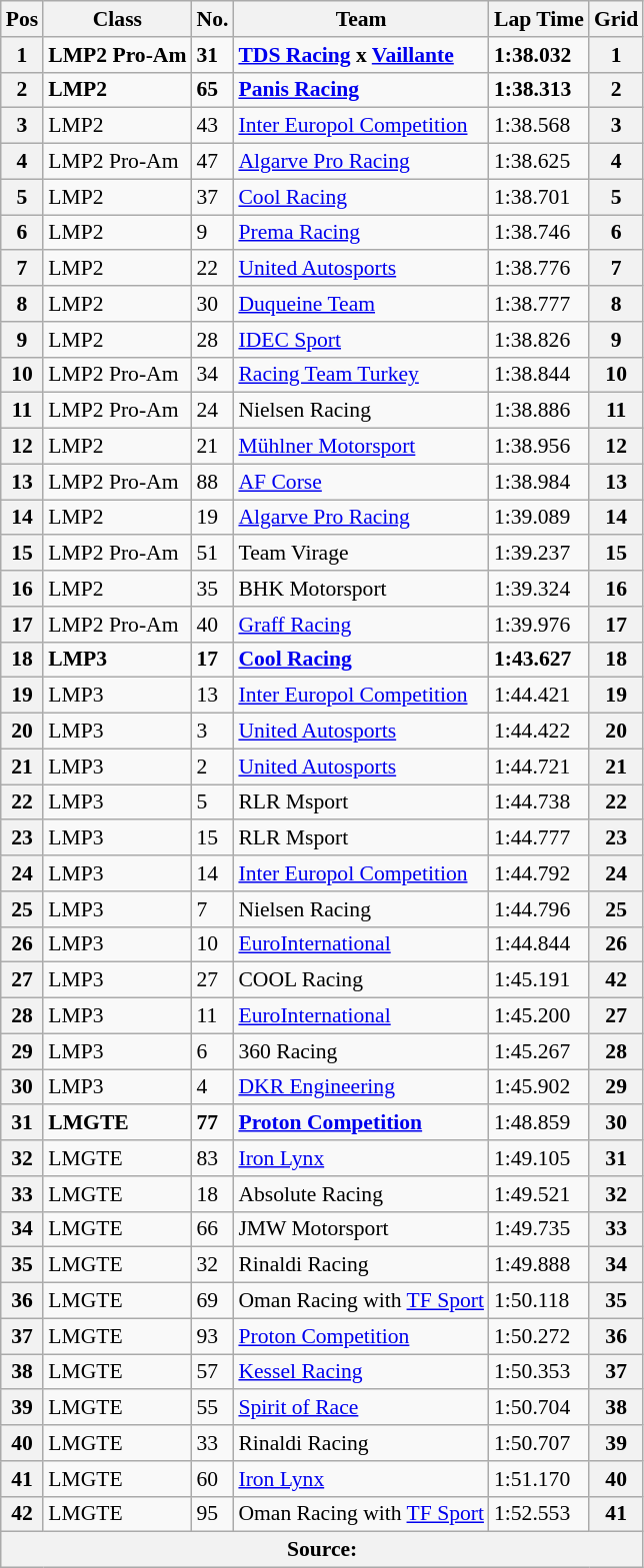<table class="wikitable" style="font-size: 90%;">
<tr>
<th>Pos</th>
<th>Class</th>
<th>No.</th>
<th>Team</th>
<th>Lap Time</th>
<th>Grid</th>
</tr>
<tr>
<th>1</th>
<td><strong>LMP2 Pro-Am</strong></td>
<td><strong>31</strong></td>
<td><strong> <a href='#'>TDS Racing</a> x <a href='#'>Vaillante</a></strong></td>
<td><strong>1:38.032</strong></td>
<th>1</th>
</tr>
<tr>
<th>2</th>
<td><strong>LMP2</strong></td>
<td><strong>65</strong></td>
<td><strong> <a href='#'>Panis Racing</a></strong></td>
<td><strong>1:38.313</strong></td>
<th>2</th>
</tr>
<tr>
<th>3</th>
<td>LMP2</td>
<td>43</td>
<td> <a href='#'>Inter Europol Competition</a></td>
<td>1:38.568</td>
<th>3</th>
</tr>
<tr>
<th>4</th>
<td>LMP2 Pro-Am</td>
<td>47</td>
<td> <a href='#'>Algarve Pro Racing</a></td>
<td>1:38.625</td>
<th>4</th>
</tr>
<tr>
<th>5</th>
<td>LMP2</td>
<td>37</td>
<td> <a href='#'>Cool Racing</a></td>
<td>1:38.701</td>
<th>5</th>
</tr>
<tr>
<th>6</th>
<td>LMP2</td>
<td>9</td>
<td> <a href='#'>Prema Racing</a></td>
<td>1:38.746</td>
<th>6</th>
</tr>
<tr>
<th>7</th>
<td>LMP2</td>
<td>22</td>
<td> <a href='#'>United Autosports</a></td>
<td>1:38.776</td>
<th>7</th>
</tr>
<tr>
<th>8</th>
<td>LMP2</td>
<td>30</td>
<td> <a href='#'>Duqueine Team</a></td>
<td>1:38.777</td>
<th>8</th>
</tr>
<tr>
<th>9</th>
<td>LMP2</td>
<td>28</td>
<td> <a href='#'>IDEC Sport</a></td>
<td>1:38.826</td>
<th>9</th>
</tr>
<tr>
<th>10</th>
<td>LMP2 Pro-Am</td>
<td>34</td>
<td> <a href='#'>Racing Team Turkey</a></td>
<td>1:38.844</td>
<th>10</th>
</tr>
<tr>
<th>11</th>
<td>LMP2 Pro-Am</td>
<td>24</td>
<td> Nielsen Racing</td>
<td>1:38.886</td>
<th>11</th>
</tr>
<tr>
<th>12</th>
<td>LMP2</td>
<td>21</td>
<td> <a href='#'>Mühlner Motorsport</a></td>
<td>1:38.956</td>
<th>12</th>
</tr>
<tr>
<th>13</th>
<td>LMP2 Pro-Am</td>
<td>88</td>
<td> <a href='#'>AF Corse</a></td>
<td>1:38.984</td>
<th>13</th>
</tr>
<tr>
<th>14</th>
<td>LMP2</td>
<td>19</td>
<td> <a href='#'>Algarve Pro Racing</a></td>
<td>1:39.089</td>
<th>14</th>
</tr>
<tr>
<th>15</th>
<td>LMP2 Pro-Am</td>
<td>51</td>
<td> Team Virage</td>
<td>1:39.237</td>
<th>15</th>
</tr>
<tr>
<th>16</th>
<td>LMP2</td>
<td>35</td>
<td> BHK Motorsport</td>
<td>1:39.324</td>
<th>16</th>
</tr>
<tr>
<th>17</th>
<td>LMP2 Pro-Am</td>
<td>40</td>
<td> <a href='#'>Graff Racing</a></td>
<td>1:39.976</td>
<th>17</th>
</tr>
<tr>
<th>18</th>
<td><strong>LMP3</strong></td>
<td><strong>17</strong></td>
<td><strong> <a href='#'>Cool Racing</a></strong></td>
<td><strong>1:43.627</strong></td>
<th>18</th>
</tr>
<tr>
<th>19</th>
<td>LMP3</td>
<td>13</td>
<td> <a href='#'>Inter Europol Competition</a></td>
<td>1:44.421</td>
<th>19</th>
</tr>
<tr>
<th>20</th>
<td>LMP3</td>
<td>3</td>
<td> <a href='#'>United Autosports</a></td>
<td>1:44.422</td>
<th>20</th>
</tr>
<tr>
<th>21</th>
<td>LMP3</td>
<td>2</td>
<td> <a href='#'>United Autosports</a></td>
<td>1:44.721</td>
<th>21</th>
</tr>
<tr>
<th>22</th>
<td>LMP3</td>
<td>5</td>
<td> RLR Msport</td>
<td>1:44.738</td>
<th>22</th>
</tr>
<tr>
<th>23</th>
<td>LMP3</td>
<td>15</td>
<td> RLR Msport</td>
<td>1:44.777</td>
<th>23</th>
</tr>
<tr>
<th>24</th>
<td>LMP3</td>
<td>14</td>
<td> <a href='#'>Inter Europol Competition</a></td>
<td>1:44.792</td>
<th>24</th>
</tr>
<tr>
<th>25</th>
<td>LMP3</td>
<td>7</td>
<td> Nielsen Racing</td>
<td>1:44.796</td>
<th>25</th>
</tr>
<tr>
<th>26</th>
<td>LMP3</td>
<td>10</td>
<td> <a href='#'>EuroInternational</a></td>
<td>1:44.844</td>
<th>26</th>
</tr>
<tr>
<th>27</th>
<td>LMP3</td>
<td>27</td>
<td> COOL Racing</td>
<td>1:45.191</td>
<th>42</th>
</tr>
<tr>
<th>28</th>
<td>LMP3</td>
<td>11</td>
<td> <a href='#'>EuroInternational</a></td>
<td>1:45.200</td>
<th>27</th>
</tr>
<tr>
<th>29</th>
<td>LMP3</td>
<td>6</td>
<td> 360 Racing</td>
<td>1:45.267</td>
<th>28</th>
</tr>
<tr>
<th>30</th>
<td>LMP3</td>
<td>4</td>
<td> <a href='#'>DKR Engineering</a></td>
<td>1:45.902</td>
<th>29</th>
</tr>
<tr>
<th>31</th>
<td><strong>LMGTE</strong></td>
<td><strong>77</strong></td>
<td><strong> <a href='#'>Proton Competition</a></strong></td>
<td>1:48.859</td>
<th>30</th>
</tr>
<tr>
<th>32</th>
<td>LMGTE</td>
<td>83</td>
<td> <a href='#'>Iron Lynx</a></td>
<td>1:49.105</td>
<th>31</th>
</tr>
<tr>
<th>33</th>
<td>LMGTE</td>
<td>18</td>
<td> Absolute Racing</td>
<td>1:49.521</td>
<th>32</th>
</tr>
<tr>
<th>34</th>
<td>LMGTE</td>
<td>66</td>
<td> JMW Motorsport</td>
<td>1:49.735</td>
<th>33</th>
</tr>
<tr>
<th>35</th>
<td>LMGTE</td>
<td>32</td>
<td> Rinaldi Racing</td>
<td>1:49.888</td>
<th>34</th>
</tr>
<tr>
<th>36</th>
<td>LMGTE</td>
<td>69</td>
<td> Oman Racing with <a href='#'>TF Sport</a></td>
<td>1:50.118</td>
<th>35</th>
</tr>
<tr>
<th>37</th>
<td>LMGTE</td>
<td>93</td>
<td> <a href='#'>Proton Competition</a></td>
<td>1:50.272</td>
<th>36</th>
</tr>
<tr>
<th>38</th>
<td>LMGTE</td>
<td>57</td>
<td> <a href='#'>Kessel Racing</a></td>
<td>1:50.353</td>
<th>37</th>
</tr>
<tr>
<th>39</th>
<td>LMGTE</td>
<td>55</td>
<td> <a href='#'>Spirit of Race</a></td>
<td>1:50.704</td>
<th>38</th>
</tr>
<tr>
<th>40</th>
<td>LMGTE</td>
<td>33</td>
<td> Rinaldi Racing</td>
<td>1:50.707</td>
<th>39</th>
</tr>
<tr>
<th>41</th>
<td>LMGTE</td>
<td>60</td>
<td> <a href='#'>Iron Lynx</a></td>
<td>1:51.170</td>
<th>40</th>
</tr>
<tr>
<th>42</th>
<td>LMGTE</td>
<td>95</td>
<td> Oman Racing with <a href='#'>TF Sport</a></td>
<td>1:52.553</td>
<th>41</th>
</tr>
<tr>
<th colspan="6">Source:</th>
</tr>
</table>
